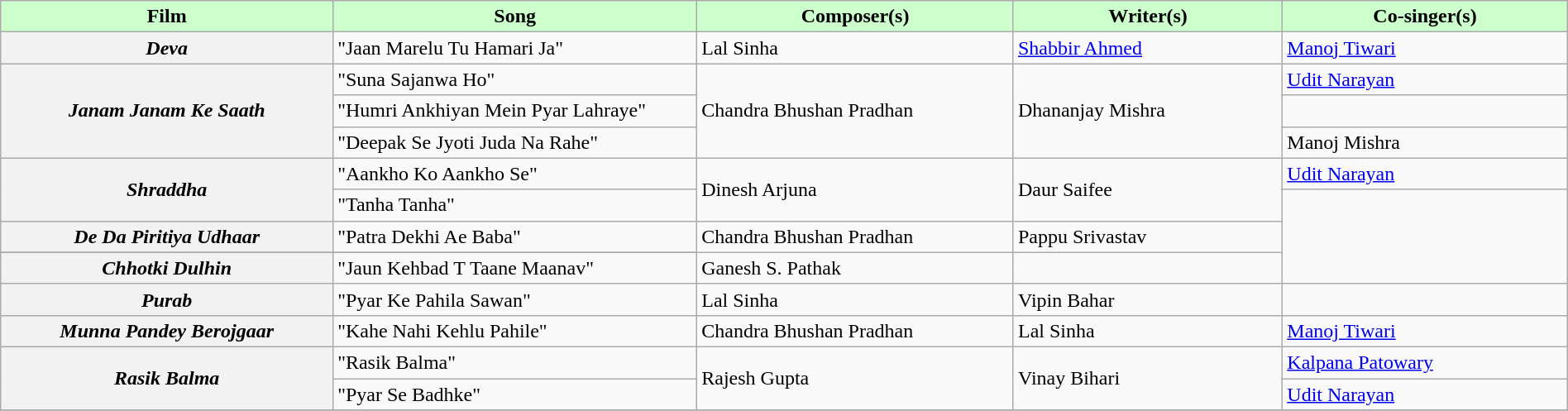<table class="wikitable plainrowheaders" width="100%" textcolor:#000;">
<tr style="background:#cfc; text-align:center;">
<td scope="col" width=21%><strong>Film</strong></td>
<td scope="col" width=23%><strong>Song</strong></td>
<td scope="col" width=20%><strong>Composer(s)</strong></td>
<td scope="col" width=17%><strong>Writer(s)</strong></td>
<td scope="col" width=18%><strong>Co-singer(s)</strong></td>
</tr>
<tr>
<th scope="row"><em>Deva</em></th>
<td>"Jaan Marelu Tu Hamari Ja"</td>
<td>Lal Sinha</td>
<td><a href='#'>Shabbir Ahmed</a></td>
<td><a href='#'>Manoj Tiwari</a></td>
</tr>
<tr>
<th scope="row" rowspan="3"><em>Janam Janam Ke Saath</em></th>
<td>"Suna Sajanwa Ho"</td>
<td rowspan="3">Chandra Bhushan Pradhan</td>
<td rowspan="3">Dhananjay Mishra</td>
<td><a href='#'>Udit Narayan</a></td>
</tr>
<tr>
<td>"Humri Ankhiyan Mein Pyar Lahraye"</td>
<td></td>
</tr>
<tr>
<td>"Deepak Se Jyoti Juda Na Rahe"</td>
<td>Manoj Mishra</td>
</tr>
<tr>
<th scope="row" rowspan="2"><em>Shraddha</em></th>
<td>"Aankho Ko Aankho Se"</td>
<td rowspan="2">Dinesh Arjuna</td>
<td rowspan="2">Daur Saifee</td>
<td><a href='#'>Udit Narayan</a></td>
</tr>
<tr>
<td>"Tanha Tanha"</td>
<td rowspan="4"></td>
</tr>
<tr>
<th scope="row"><em>De Da Piritiya Udhaar</em></th>
<td>"Patra Dekhi Ae Baba"</td>
<td rowspan="2">Chandra Bhushan Pradhan</td>
<td>Pappu Srivastav</td>
</tr>
<tr>
</tr>
<tr>
<th scope="row"><em>Chhotki Dulhin</em></th>
<td>"Jaun Kehbad T Taane Maanav"</td>
<td>Ganesh S. Pathak</td>
</tr>
<tr>
<th scope="row"><em>Purab</em></th>
<td>"Pyar Ke Pahila Sawan"</td>
<td>Lal Sinha</td>
<td>Vipin Bahar</td>
</tr>
<tr>
<th scope="row"><em>Munna Pandey Berojgaar</em></th>
<td>"Kahe Nahi Kehlu Pahile"</td>
<td>Chandra Bhushan Pradhan</td>
<td>Lal Sinha</td>
<td><a href='#'>Manoj Tiwari</a></td>
</tr>
<tr>
<th scope="row" rowspan="2"><em>Rasik Balma</em></th>
<td>"Rasik Balma"</td>
<td rowspan="2">Rajesh Gupta</td>
<td rowspan="2">Vinay Bihari</td>
<td><a href='#'>Kalpana Patowary</a></td>
</tr>
<tr>
<td>"Pyar Se Badhke"</td>
<td><a href='#'>Udit Narayan</a></td>
</tr>
<tr>
</tr>
</table>
